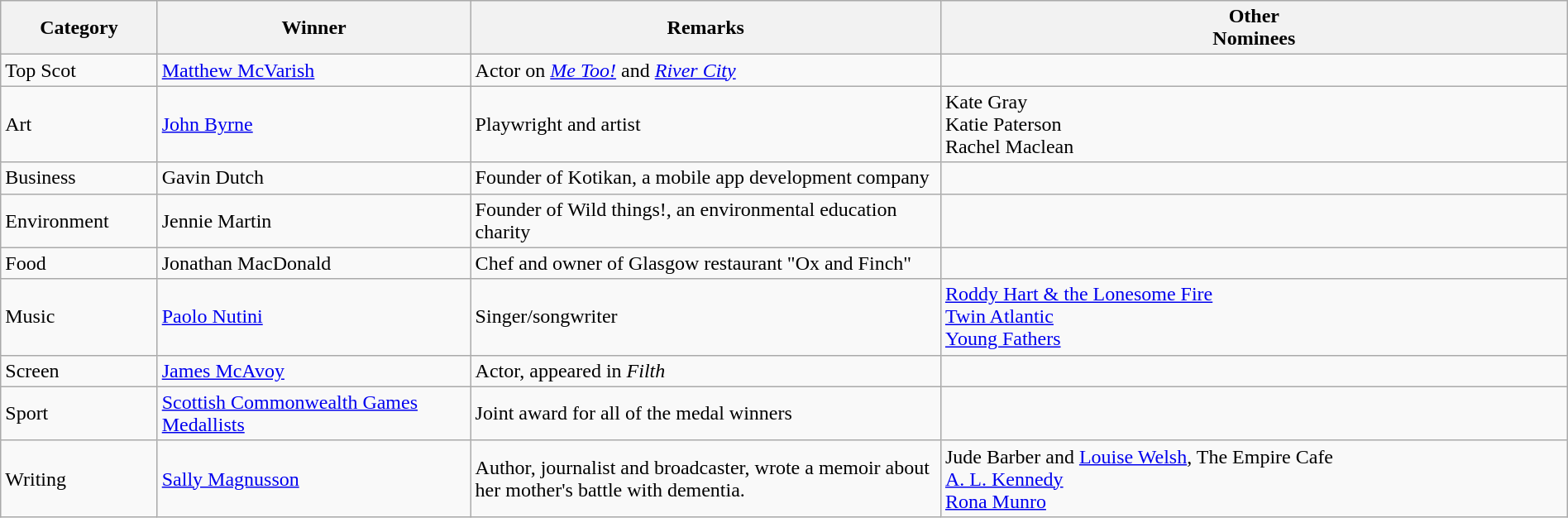<table class="wikitable sortable" style="width:100%; height:100px;">
<tr>
<th style="width:10%;">Category</th>
<th style="width:20%;">Winner</th>
<th style="width:30%;">Remarks</th>
<th style="width:40%;">Other<br>Nominees</th>
</tr>
<tr>
<td>Top Scot</td>
<td><a href='#'>Matthew McVarish</a></td>
<td>Actor on <em><a href='#'>Me Too!</a></em> and <em><a href='#'>River City</a></em></td>
<td></td>
</tr>
<tr>
<td>Art</td>
<td><a href='#'>John Byrne</a></td>
<td>Playwright and artist</td>
<td>Kate Gray<br>Katie Paterson<br>Rachel Maclean</td>
</tr>
<tr>
<td>Business</td>
<td>Gavin Dutch</td>
<td>Founder of Kotikan, a mobile app development company</td>
<td></td>
</tr>
<tr>
<td>Environment</td>
<td>Jennie Martin</td>
<td>Founder of Wild things!, an environmental education charity</td>
<td></td>
</tr>
<tr>
<td>Food</td>
<td>Jonathan MacDonald</td>
<td>Chef and owner of Glasgow restaurant "Ox and Finch"</td>
<td></td>
</tr>
<tr>
<td>Music</td>
<td><a href='#'>Paolo Nutini</a></td>
<td>Singer/songwriter</td>
<td><a href='#'>Roddy Hart & the Lonesome Fire</a><br><a href='#'>Twin Atlantic</a><br><a href='#'>Young Fathers</a></td>
</tr>
<tr>
<td>Screen</td>
<td><a href='#'>James McAvoy</a></td>
<td>Actor, appeared in <em>Filth</em></td>
<td></td>
</tr>
<tr>
<td>Sport</td>
<td><a href='#'>Scottish Commonwealth Games Medallists</a></td>
<td>Joint award for all of the medal winners</td>
<td></td>
</tr>
<tr>
<td>Writing</td>
<td><a href='#'>Sally Magnusson</a></td>
<td>Author, journalist and broadcaster, wrote a memoir about her mother's battle with dementia.</td>
<td>Jude Barber and <a href='#'>Louise Welsh</a>, The Empire Cafe<br><a href='#'>A. L. Kennedy</a><br><a href='#'>Rona Munro</a></td>
</tr>
</table>
